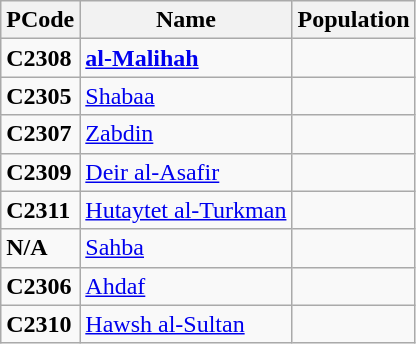<table class="wikitable sortable">
<tr>
<th>PCode</th>
<th>Name</th>
<th>Population</th>
</tr>
<tr>
<td><strong>C2308</strong></td>
<td><strong><a href='#'>al-Malihah</a></strong></td>
<td align=right><strong></strong></td>
</tr>
<tr>
<td><strong>C2305</strong></td>
<td><a href='#'>Shabaa</a></td>
<td align=right></td>
</tr>
<tr>
<td><strong>C2307</strong></td>
<td><a href='#'>Zabdin</a></td>
<td align=right></td>
</tr>
<tr>
<td><strong>C2309</strong></td>
<td><a href='#'>Deir al-Asafir</a></td>
<td align=right></td>
</tr>
<tr>
<td><strong>C2311</strong></td>
<td><a href='#'>Hutaytet al-Turkman</a></td>
<td align=right></td>
</tr>
<tr>
<td><strong>N/A</strong></td>
<td><a href='#'>Sahba</a></td>
<td align=right></td>
</tr>
<tr>
<td><strong>C2306</strong></td>
<td><a href='#'>Ahdaf</a></td>
<td align=right></td>
</tr>
<tr>
<td><strong>C2310</strong></td>
<td><a href='#'>Hawsh al-Sultan</a></td>
<td align=right></td>
</tr>
</table>
